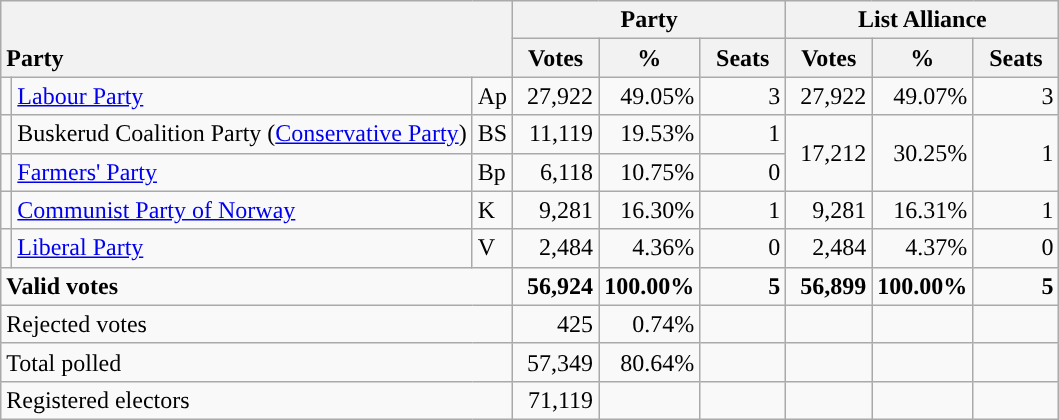<table class="wikitable" border="1" style="text-align:right;">
<tr>
<th style="text-align:left;" valign=bottom rowspan=2 colspan=3>Party</th>
<th colspan=3>Party</th>
<th colspan=3>List Alliance</th>
</tr>
<tr>
<th align=center valign=bottom width="50">Votes</th>
<th align=center valign=bottom width="50">%</th>
<th align=center valign=bottom width="50">Seats</th>
<th align=center valign=bottom width="50">Votes</th>
<th align=center valign=bottom width="50">%</th>
<th align=center valign=bottom width="50">Seats</th>
</tr>
<tr>
<td style="color:inherit;background:"></td>
<td align=left><a href='#'>Labour Party</a></td>
<td align=left>Ap</td>
<td>27,922</td>
<td>49.05%</td>
<td>3</td>
<td>27,922</td>
<td>49.07%</td>
<td>3</td>
</tr>
<tr>
<td></td>
<td align=left>Buskerud Coalition Party (<a href='#'>Conservative Party</a>)</td>
<td align=left>BS</td>
<td>11,119</td>
<td>19.53%</td>
<td>1</td>
<td rowspan=2>17,212</td>
<td rowspan=2>30.25%</td>
<td rowspan=2>1</td>
</tr>
<tr>
<td style="color:inherit;background:"></td>
<td align=left><a href='#'>Farmers' Party</a></td>
<td align=left>Bp</td>
<td>6,118</td>
<td>10.75%</td>
<td>0</td>
</tr>
<tr>
<td style="color:inherit;background:"></td>
<td align=left><a href='#'>Communist Party of Norway</a></td>
<td align=left>K</td>
<td>9,281</td>
<td>16.30%</td>
<td>1</td>
<td>9,281</td>
<td>16.31%</td>
<td>1</td>
</tr>
<tr>
<td style="color:inherit;background:"></td>
<td align=left><a href='#'>Liberal Party</a></td>
<td align=left>V</td>
<td>2,484</td>
<td>4.36%</td>
<td>0</td>
<td>2,484</td>
<td>4.37%</td>
<td>0</td>
</tr>
<tr style="font-weight:bold">
<td align=left colspan=3>Valid votes</td>
<td>56,924</td>
<td>100.00%</td>
<td>5</td>
<td>56,899</td>
<td>100.00%</td>
<td>5</td>
</tr>
<tr>
<td align=left colspan=3>Rejected votes</td>
<td>425</td>
<td>0.74%</td>
<td></td>
<td></td>
<td></td>
<td></td>
</tr>
<tr>
<td align=left colspan=3>Total polled</td>
<td>57,349</td>
<td>80.64%</td>
<td></td>
<td></td>
<td></td>
<td></td>
</tr>
<tr>
<td align=left colspan=3>Registered electors</td>
<td>71,119</td>
<td></td>
<td></td>
<td></td>
<td></td>
<td></td>
</tr>
</table>
